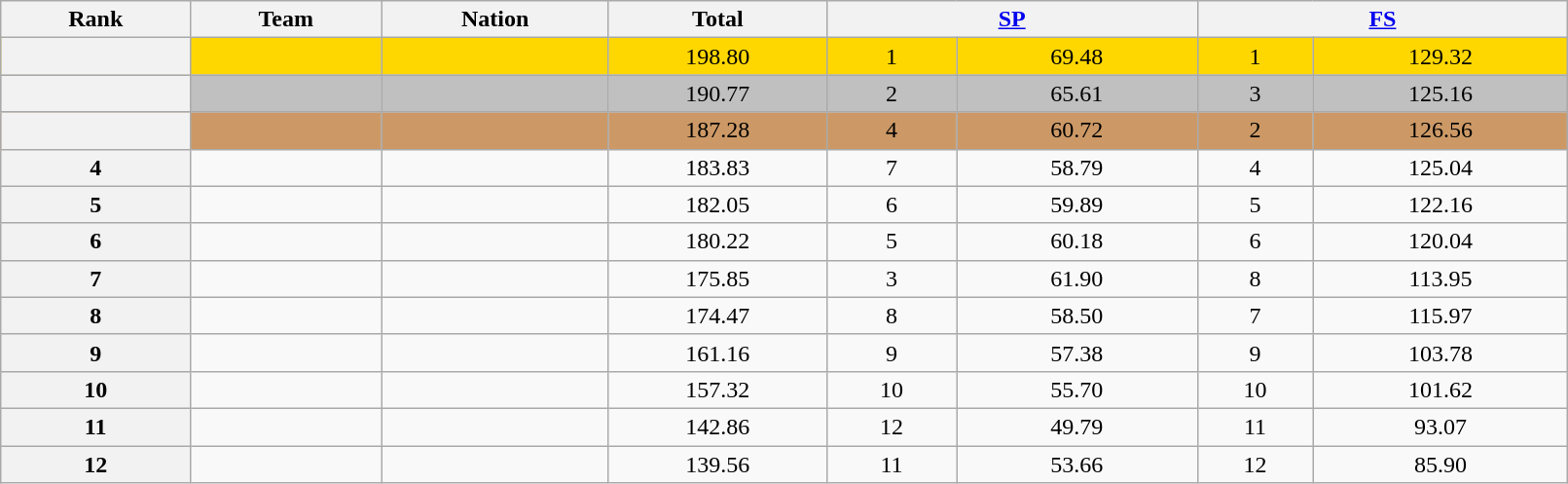<table class="wikitable sortable" style="text-align:center; width:85%">
<tr>
<th scope="col">Rank</th>
<th scope="col">Team</th>
<th scope="col">Nation</th>
<th scope="col">Total</th>
<th scope="col" colspan="2" width="80px"><a href='#'>SP</a></th>
<th scope="col" colspan="2" width="80px"><a href='#'>FS</a></th>
</tr>
<tr bgcolor="gold">
<th scope="row"></th>
<td align="left"></td>
<td align="left"></td>
<td>198.80</td>
<td>1</td>
<td>69.48</td>
<td>1</td>
<td>129.32</td>
</tr>
<tr bgcolor="silver">
<th scope="row"></th>
<td align="left"></td>
<td align="left"></td>
<td>190.77</td>
<td>2</td>
<td>65.61</td>
<td>3</td>
<td>125.16</td>
</tr>
<tr bgcolor="#cc9966">
<th scope="row"></th>
<td align="left"></td>
<td align="left"></td>
<td>187.28</td>
<td>4</td>
<td>60.72</td>
<td>2</td>
<td>126.56</td>
</tr>
<tr>
<th scope="row">4</th>
<td align="left"></td>
<td align="left"></td>
<td>183.83</td>
<td>7</td>
<td>58.79</td>
<td>4</td>
<td>125.04</td>
</tr>
<tr>
<th scope="row">5</th>
<td align="left"></td>
<td align="left"></td>
<td>182.05</td>
<td>6</td>
<td>59.89</td>
<td>5</td>
<td>122.16</td>
</tr>
<tr>
<th scope="row">6</th>
<td align="left"></td>
<td align="left"></td>
<td>180.22</td>
<td>5</td>
<td>60.18</td>
<td>6</td>
<td>120.04</td>
</tr>
<tr>
<th scope="row">7</th>
<td align="left"></td>
<td align="left"></td>
<td>175.85</td>
<td>3</td>
<td>61.90</td>
<td>8</td>
<td>113.95</td>
</tr>
<tr>
<th scope="row">8</th>
<td align="left"></td>
<td align="left"></td>
<td>174.47</td>
<td>8</td>
<td>58.50</td>
<td>7</td>
<td>115.97</td>
</tr>
<tr>
<th scope="row">9</th>
<td align="left"></td>
<td align="left"></td>
<td>161.16</td>
<td>9</td>
<td>57.38</td>
<td>9</td>
<td>103.78</td>
</tr>
<tr>
<th scope="row">10</th>
<td align="left"></td>
<td align="left"></td>
<td>157.32</td>
<td>10</td>
<td>55.70</td>
<td>10</td>
<td>101.62</td>
</tr>
<tr>
<th scope="row">11</th>
<td align="left"></td>
<td align="left"></td>
<td>142.86</td>
<td>12</td>
<td>49.79</td>
<td>11</td>
<td>93.07</td>
</tr>
<tr>
<th scope="row">12</th>
<td align="left"></td>
<td align="left"></td>
<td>139.56</td>
<td>11</td>
<td>53.66</td>
<td>12</td>
<td>85.90</td>
</tr>
</table>
